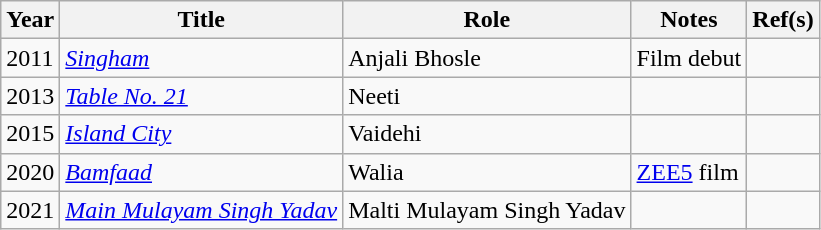<table class="wikitable sortable">
<tr>
<th>Year</th>
<th>Title</th>
<th>Role</th>
<th>Notes</th>
<th>Ref(s)</th>
</tr>
<tr>
<td>2011</td>
<td><em><a href='#'>Singham</a></em></td>
<td>Anjali Bhosle</td>
<td>Film debut</td>
<td></td>
</tr>
<tr>
<td>2013</td>
<td><em><a href='#'>Table No. 21</a></em></td>
<td>Neeti</td>
<td></td>
<td></td>
</tr>
<tr>
<td>2015</td>
<td><em><a href='#'>Island City</a></em></td>
<td>Vaidehi</td>
<td></td>
<td></td>
</tr>
<tr>
<td>2020</td>
<td><em><a href='#'>Bamfaad</a></em></td>
<td>Walia</td>
<td><a href='#'>ZEE5</a> film</td>
<td></td>
</tr>
<tr>
<td>2021</td>
<td><em><a href='#'>Main Mulayam Singh Yadav</a></em></td>
<td>Malti Mulayam Singh Yadav</td>
<td></td>
<td></td>
</tr>
</table>
